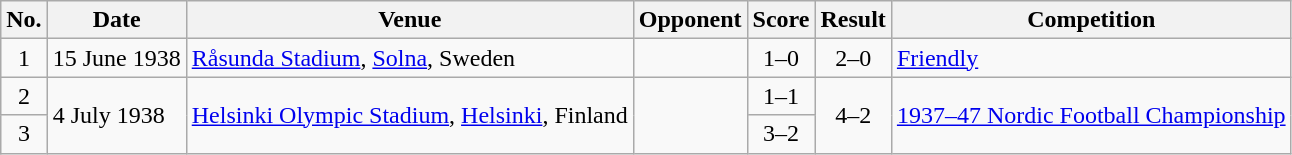<table class="wikitable sortable">
<tr>
<th scope="col">No.</th>
<th scope="col">Date</th>
<th scope="col">Venue</th>
<th scope="col">Opponent</th>
<th scope="col">Score</th>
<th scope="col">Result</th>
<th scope="col">Competition</th>
</tr>
<tr>
<td align="center">1</td>
<td>15 June 1938</td>
<td><a href='#'>Råsunda Stadium</a>, <a href='#'>Solna</a>, Sweden</td>
<td></td>
<td align="center">1–0</td>
<td align="center">2–0</td>
<td><a href='#'>Friendly</a></td>
</tr>
<tr>
<td align="center">2</td>
<td rowspan="2">4 July 1938</td>
<td rowspan="2"><a href='#'>Helsinki Olympic Stadium</a>, <a href='#'>Helsinki</a>, Finland</td>
<td rowspan="2"></td>
<td align="center">1–1</td>
<td rowspan="2" align="center">4–2</td>
<td rowspan="2"><a href='#'>1937–47 Nordic Football Championship</a></td>
</tr>
<tr>
<td align="center">3</td>
<td align="center">3–2</td>
</tr>
</table>
